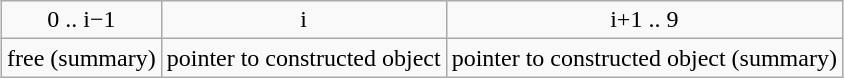<table class="wikitable" style="margin:auto">
<tr style="text-align: center">
<td>0 .. i−1</td>
<td>i</td>
<td>i+1 .. 9</td>
</tr>
<tr>
<td>free (summary)</td>
<td>pointer to constructed object</td>
<td>pointer to constructed object (summary)</td>
</tr>
</table>
